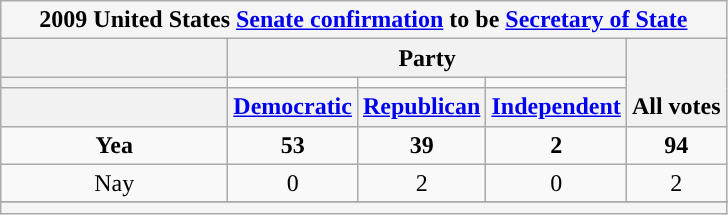<table class=wikitable style="text-align:center">
<tr>
<th style="background:#f5f5f5" colspan=5>2009 United States <a href='#'>Senate confirmation</a> to be <a href='#'>Secretary of State</a></th>
</tr>
<tr style="vertical-align:bottom;">
<th style="width: 9em;"><br></th>
<th colspan=3>Party</th>
<th rowspan=3>All votes</th>
</tr>
<tr style="height:5px">
<th></th>
<td style="background-color:"></td>
<td style="background-color:"></td>
<td style="background-color:"></td>
</tr>
<tr style="vertical-align:bottom;">
<th></th>
<th><a href='#'>Democratic</a></th>
<th><a href='#'>Republican</a></th>
<th><a href='#'>Independent</a></th>
</tr>
<tr>
<td><strong>Yea</strong></td>
<td><strong>53</strong></td>
<td><strong>39</strong></td>
<td><strong>2</strong></td>
<td><strong>94</strong></td>
</tr>
<tr>
<td>Nay</td>
<td>0</td>
<td>2</td>
<td>0</td>
<td>2</td>
</tr>
<tr>
</tr>
<tr>
<td style="background:#f5f5f5" colspan=5></td>
</tr>
</table>
